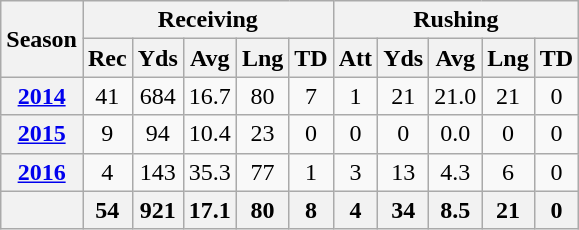<table class="wikitable" style="text-align:center;">
<tr>
<th rowspan="2">Season</th>
<th colspan="5">Receiving</th>
<th colspan="5">Rushing</th>
</tr>
<tr>
<th>Rec</th>
<th>Yds</th>
<th>Avg</th>
<th>Lng</th>
<th>TD</th>
<th>Att</th>
<th>Yds</th>
<th>Avg</th>
<th>Lng</th>
<th>TD</th>
</tr>
<tr>
<th><a href='#'>2014</a></th>
<td>41</td>
<td>684</td>
<td>16.7</td>
<td>80</td>
<td>7</td>
<td>1</td>
<td>21</td>
<td>21.0</td>
<td>21</td>
<td>0</td>
</tr>
<tr>
<th><a href='#'>2015</a></th>
<td>9</td>
<td>94</td>
<td>10.4</td>
<td>23</td>
<td>0</td>
<td>0</td>
<td>0</td>
<td>0.0</td>
<td>0</td>
<td>0</td>
</tr>
<tr>
<th><a href='#'>2016</a></th>
<td>4</td>
<td>143</td>
<td>35.3</td>
<td>77</td>
<td>1</td>
<td>3</td>
<td>13</td>
<td>4.3</td>
<td>6</td>
<td>0</td>
</tr>
<tr>
<th></th>
<th>54</th>
<th>921</th>
<th>17.1</th>
<th>80</th>
<th>8</th>
<th>4</th>
<th>34</th>
<th>8.5</th>
<th>21</th>
<th>0</th>
</tr>
</table>
